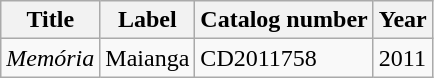<table class="wikitable">
<tr>
<th>Title</th>
<th>Label</th>
<th>Catalog number</th>
<th>Year</th>
</tr>
<tr>
<td><em>Memória</em></td>
<td>Maianga</td>
<td>CD2011758</td>
<td>2011</td>
</tr>
</table>
